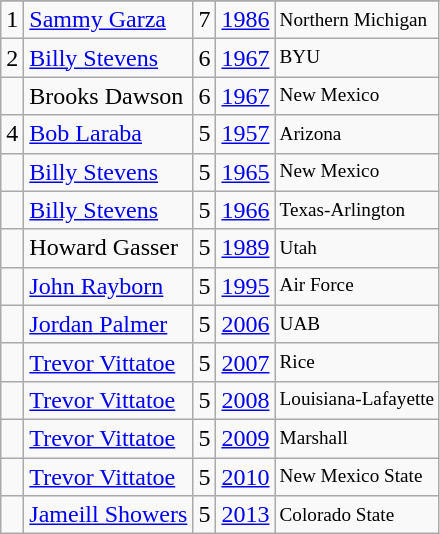<table class="wikitable">
<tr>
</tr>
<tr>
<td>1</td>
<td><a href='#'>Sammy Garza</a></td>
<td>7</td>
<td><a href='#'>1986</a></td>
<td style="font-size:80%;">Northern Michigan</td>
</tr>
<tr>
<td>2</td>
<td><a href='#'>Billy Stevens</a></td>
<td>6</td>
<td><a href='#'>1967</a></td>
<td style="font-size:80%;">BYU</td>
</tr>
<tr>
<td></td>
<td>Brooks Dawson</td>
<td>6</td>
<td><a href='#'>1967</a></td>
<td style="font-size:80%;">New Mexico</td>
</tr>
<tr>
<td>4</td>
<td><a href='#'>Bob Laraba</a></td>
<td>5</td>
<td><a href='#'>1957</a></td>
<td style="font-size:80%;">Arizona</td>
</tr>
<tr>
<td></td>
<td><a href='#'>Billy Stevens</a></td>
<td>5</td>
<td><a href='#'>1965</a></td>
<td style="font-size:80%;">New Mexico</td>
</tr>
<tr>
<td></td>
<td><a href='#'>Billy Stevens</a></td>
<td>5</td>
<td><a href='#'>1966</a></td>
<td style="font-size:80%;">Texas-Arlington</td>
</tr>
<tr>
<td></td>
<td>Howard Gasser</td>
<td>5</td>
<td><a href='#'>1989</a></td>
<td style="font-size:80%;">Utah</td>
</tr>
<tr>
<td></td>
<td><a href='#'>John Rayborn</a></td>
<td>5</td>
<td><a href='#'>1995</a></td>
<td style="font-size:80%;">Air Force</td>
</tr>
<tr>
<td></td>
<td><a href='#'>Jordan Palmer</a></td>
<td>5</td>
<td><a href='#'>2006</a></td>
<td style="font-size:80%;">UAB</td>
</tr>
<tr>
<td></td>
<td><a href='#'>Trevor Vittatoe</a></td>
<td>5</td>
<td><a href='#'>2007</a></td>
<td style="font-size:80%;">Rice</td>
</tr>
<tr>
<td></td>
<td><a href='#'>Trevor Vittatoe</a></td>
<td>5</td>
<td><a href='#'>2008</a></td>
<td style="font-size:80%;">Louisiana-Lafayette</td>
</tr>
<tr>
<td></td>
<td><a href='#'>Trevor Vittatoe</a></td>
<td>5</td>
<td><a href='#'>2009</a></td>
<td style="font-size:80%;">Marshall</td>
</tr>
<tr>
<td></td>
<td><a href='#'>Trevor Vittatoe</a></td>
<td>5</td>
<td><a href='#'>2010</a></td>
<td style="font-size:80%;">New Mexico State</td>
</tr>
<tr>
<td></td>
<td><a href='#'>Jameill Showers</a></td>
<td>5</td>
<td><a href='#'>2013</a></td>
<td style="font-size:80%;">Colorado State</td>
</tr>
</table>
